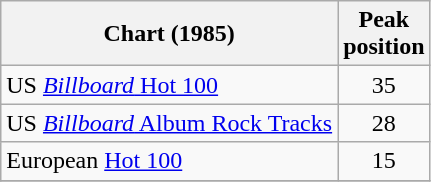<table class="wikitable sortable">
<tr>
<th>Chart (1985)</th>
<th>Peak<br>position</th>
</tr>
<tr>
<td>US <a href='#'><em>Billboard</em> Hot 100</a></td>
<td style="text-align:center;">35</td>
</tr>
<tr>
<td>US <a href='#'><em>Billboard</em> Album Rock Tracks</a></td>
<td style="text-align:center;">28</td>
</tr>
<tr>
<td>European <a href='#'>Hot 100</a></td>
<td style="text-align:center;">15</td>
</tr>
<tr>
</tr>
</table>
